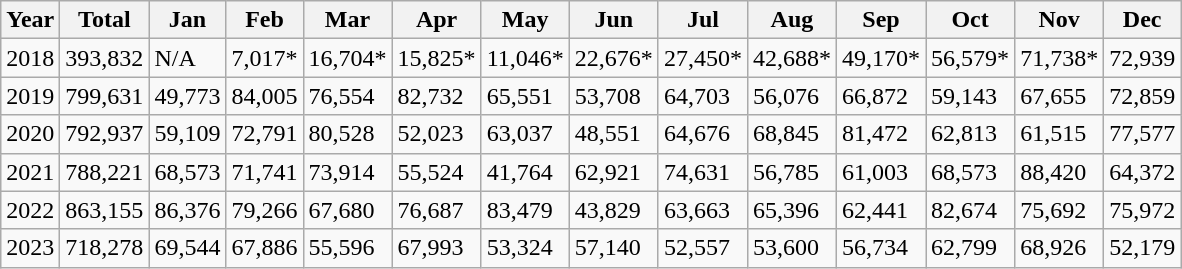<table class="wikitable">
<tr>
<th>Year</th>
<th>Total</th>
<th>Jan</th>
<th>Feb</th>
<th>Mar</th>
<th>Apr</th>
<th>May</th>
<th>Jun</th>
<th>Jul</th>
<th>Aug</th>
<th>Sep</th>
<th>Oct</th>
<th>Nov</th>
<th>Dec</th>
</tr>
<tr>
<td>2018</td>
<td>393,832</td>
<td>N/A</td>
<td>7,017*</td>
<td>16,704*</td>
<td>15,825*</td>
<td>11,046*</td>
<td>22,676*</td>
<td>27,450*</td>
<td>42,688*</td>
<td>49,170*</td>
<td>56,579*</td>
<td>71,738*</td>
<td>72,939</td>
</tr>
<tr>
<td>2019</td>
<td>799,631</td>
<td>49,773</td>
<td>84,005</td>
<td>76,554</td>
<td>82,732</td>
<td>65,551</td>
<td>53,708</td>
<td>64,703</td>
<td>56,076</td>
<td>66,872</td>
<td>59,143</td>
<td>67,655</td>
<td>72,859</td>
</tr>
<tr>
<td>2020</td>
<td>792,937</td>
<td>59,109</td>
<td>72,791</td>
<td>80,528</td>
<td>52,023</td>
<td>63,037</td>
<td>48,551</td>
<td>64,676</td>
<td>68,845</td>
<td>81,472</td>
<td>62,813</td>
<td>61,515</td>
<td>77,577</td>
</tr>
<tr>
<td>2021</td>
<td>788,221</td>
<td>68,573</td>
<td>71,741</td>
<td>73,914</td>
<td>55,524</td>
<td>41,764</td>
<td>62,921</td>
<td>74,631</td>
<td>56,785</td>
<td>61,003</td>
<td>68,573</td>
<td>88,420</td>
<td>64,372</td>
</tr>
<tr>
<td>2022</td>
<td>863,155</td>
<td>86,376</td>
<td>79,266</td>
<td>67,680</td>
<td>76,687</td>
<td>83,479</td>
<td>43,829</td>
<td>63,663</td>
<td>65,396</td>
<td>62,441</td>
<td>82,674</td>
<td>75,692</td>
<td>75,972</td>
</tr>
<tr>
<td>2023</td>
<td>718,278</td>
<td>69,544</td>
<td>67,886</td>
<td>55,596</td>
<td>67,993</td>
<td>53,324</td>
<td>57,140</td>
<td>52,557</td>
<td>53,600</td>
<td>56,734</td>
<td>62,799</td>
<td>68,926</td>
<td>52,179</td>
</tr>
</table>
